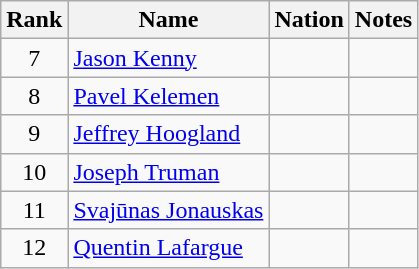<table class="wikitable sortable" style="text-align:center">
<tr>
<th>Rank</th>
<th>Name</th>
<th>Nation</th>
<th>Notes</th>
</tr>
<tr>
<td>7</td>
<td align=left><a href='#'>Jason Kenny</a></td>
<td align=left></td>
<td></td>
</tr>
<tr>
<td>8</td>
<td align=left><a href='#'>Pavel Kelemen</a></td>
<td align=left></td>
<td></td>
</tr>
<tr>
<td>9</td>
<td align=left><a href='#'>Jeffrey Hoogland</a></td>
<td align=left></td>
<td></td>
</tr>
<tr>
<td>10</td>
<td align=left><a href='#'>Joseph Truman</a></td>
<td align=left></td>
<td></td>
</tr>
<tr>
<td>11</td>
<td align=left><a href='#'>Svajūnas Jonauskas</a></td>
<td align=left></td>
<td></td>
</tr>
<tr>
<td>12</td>
<td align=left><a href='#'>Quentin Lafargue</a></td>
<td align=left></td>
<td></td>
</tr>
</table>
